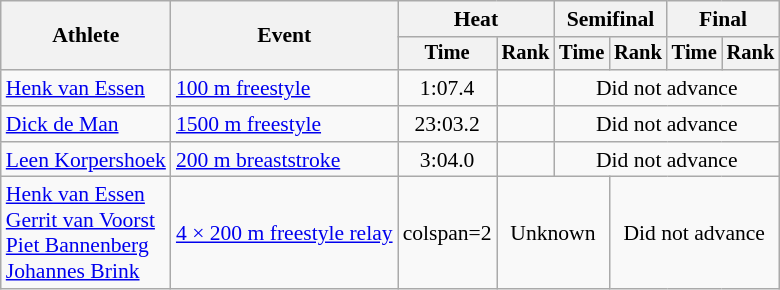<table class=wikitable style="font-size:90%;">
<tr>
<th rowspan=2>Athlete</th>
<th rowspan=2>Event</th>
<th colspan=2>Heat</th>
<th colspan=2>Semifinal</th>
<th colspan=2>Final</th>
</tr>
<tr style="font-size:95%">
<th>Time</th>
<th>Rank</th>
<th>Time</th>
<th>Rank</th>
<th>Time</th>
<th>Rank</th>
</tr>
<tr align=center>
<td align=left><a href='#'>Henk van Essen</a></td>
<td align=left><a href='#'>100 m freestyle</a></td>
<td>1:07.4</td>
<td></td>
<td colspan=4>Did not advance</td>
</tr>
<tr align=center>
<td align=left><a href='#'>Dick de Man</a></td>
<td align=left><a href='#'>1500 m freestyle</a></td>
<td>23:03.2</td>
<td></td>
<td colspan=4>Did not advance</td>
</tr>
<tr align=center>
<td align=left><a href='#'>Leen Korpershoek</a></td>
<td align=left><a href='#'>200 m breaststroke</a></td>
<td>3:04.0</td>
<td></td>
<td colspan=4>Did not advance</td>
</tr>
<tr align=center>
<td align=left><a href='#'>Henk van Essen</a><br><a href='#'>Gerrit van Voorst</a><br><a href='#'>Piet Bannenberg</a><br><a href='#'>Johannes Brink</a></td>
<td align=left><a href='#'>4 × 200 m freestyle relay</a></td>
<td>colspan=2 </td>
<td colspan=2>Unknown</td>
<td colspan=4>Did not advance</td>
</tr>
</table>
